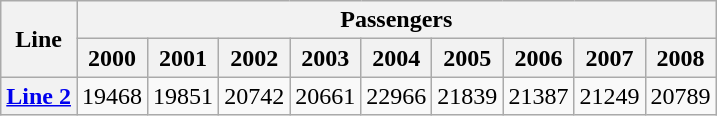<table class="wikitable" style="text-align: right;">
<tr>
<th rowspan="2">Line</th>
<th colspan="9">Passengers</th>
</tr>
<tr>
<th>2000</th>
<th>2001</th>
<th>2002</th>
<th>2003</th>
<th>2004</th>
<th>2005</th>
<th>2006</th>
<th>2007</th>
<th>2008</th>
</tr>
<tr>
<th><a href='#'>Line 2</a></th>
<td>19468</td>
<td>19851</td>
<td>20742</td>
<td>20661</td>
<td>22966</td>
<td>21839</td>
<td>21387</td>
<td>21249</td>
<td>20789</td>
</tr>
</table>
